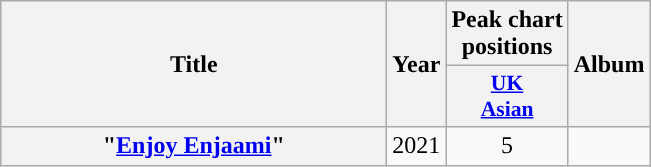<table class="wikitable plainrowheaders" style="text-align:center;">
<tr>
<th style="width:250px;" rowspan="2">Title</th>
<th rowspan="2">Year</th>
<th>Peak chart<br>positions</th>
<th rowspan="2">Album</th>
</tr>
<tr>
<th style="font-size:90%;"><a href='#'>UK<br>Asian</a><br></th>
</tr>
<tr>
<th scope="row">"<a href='#'>Enjoy Enjaami</a>"<br></th>
<td>2021</td>
<td>5</td>
<td></td>
</tr>
</table>
